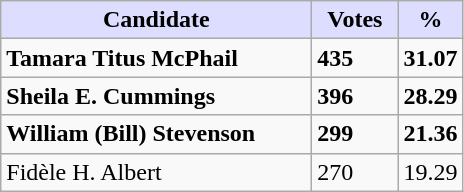<table class="wikitable">
<tr>
<th style="background:#ddf; width:200px;">Candidate</th>
<th style="background:#ddf; width:50px;">Votes</th>
<th style="background:#ddf; width:30px;">%</th>
</tr>
<tr>
<td><strong>Tamara Titus McPhail</strong></td>
<td><strong>435</strong></td>
<td><strong>31.07</strong></td>
</tr>
<tr>
<td><strong>Sheila E. Cummings</strong></td>
<td><strong>396</strong></td>
<td><strong>28.29</strong></td>
</tr>
<tr>
<td><strong>William (Bill) Stevenson</strong></td>
<td><strong>299</strong></td>
<td><strong>21.36</strong></td>
</tr>
<tr>
<td>Fidèle H. Albert</td>
<td>270</td>
<td>19.29</td>
</tr>
</table>
